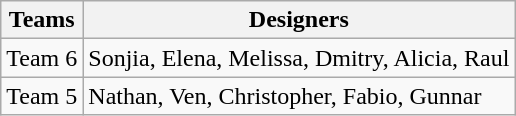<table class="wikitable">
<tr>
<th>Teams</th>
<th>Designers</th>
</tr>
<tr>
<td>Team 6</td>
<td>Sonjia, Elena, Melissa, Dmitry, Alicia, Raul</td>
</tr>
<tr>
<td>Team 5</td>
<td>Nathan, Ven, Christopher, Fabio, Gunnar</td>
</tr>
</table>
